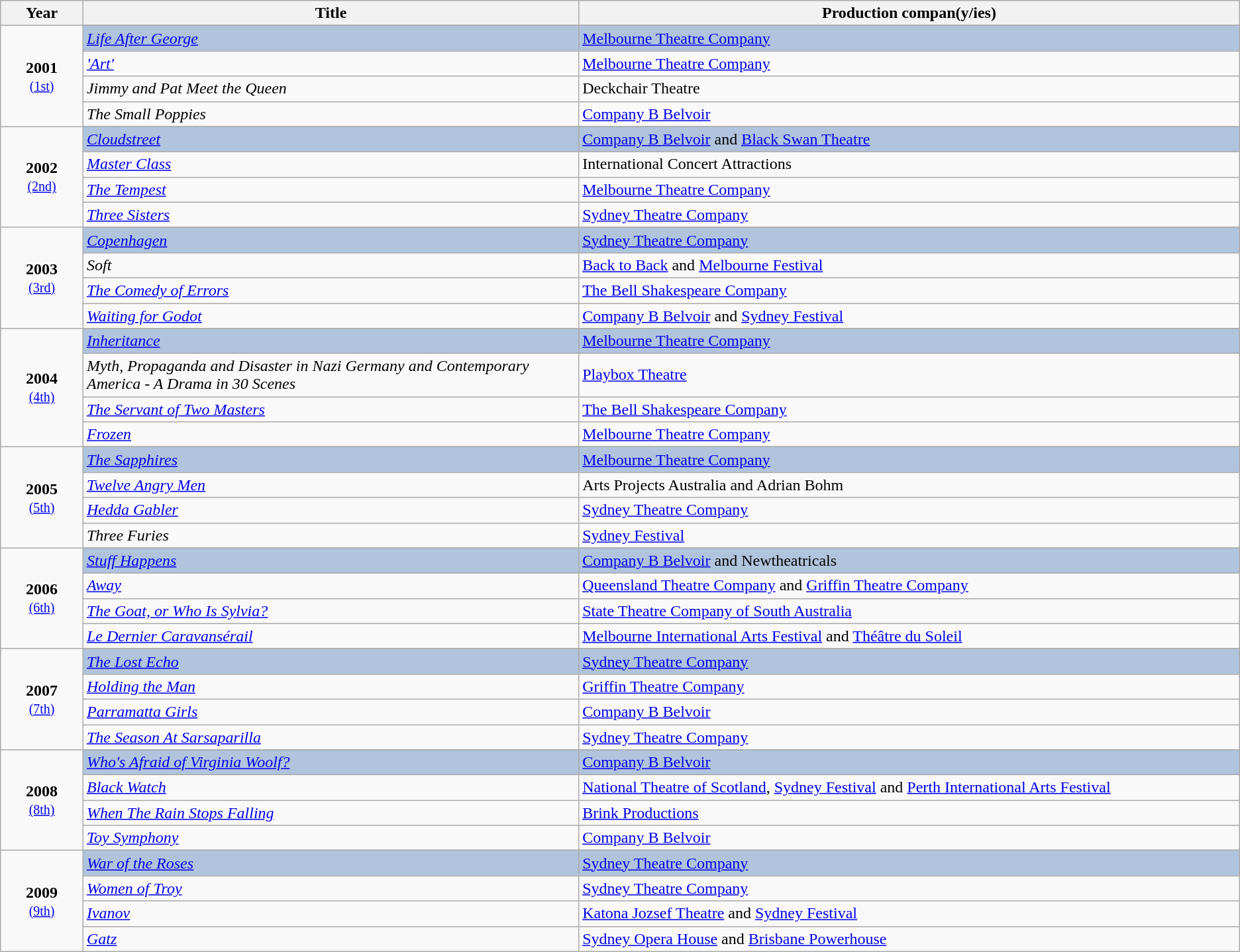<table class="sortable wikitable">
<tr>
<th width="5%">Year</th>
<th width="30%">Title</th>
<th width="40%">Production compan(y/ies)</th>
</tr>
<tr>
<td rowspan="5" align="center"><strong>2001</strong><br><small><a href='#'>(1st)</a></small></td>
</tr>
<tr style="background:#B0C4DE">
<td><em><a href='#'>Life After George</a></em></td>
<td><a href='#'>Melbourne Theatre Company</a></td>
</tr>
<tr>
<td><em><a href='#'>'Art'</a></em></td>
<td><a href='#'>Melbourne Theatre Company</a></td>
</tr>
<tr>
<td><em>Jimmy and Pat Meet the Queen</em></td>
<td>Deckchair Theatre</td>
</tr>
<tr>
<td><em>The Small Poppies</em></td>
<td><a href='#'>Company B Belvoir</a></td>
</tr>
<tr>
<td rowspan="5" align="center"><strong>2002</strong><br><small><a href='#'>(2nd)</a></small></td>
</tr>
<tr style="background:#B0C4DE">
<td><em><a href='#'>Cloudstreet</a></em></td>
<td><a href='#'>Company B Belvoir</a> and <a href='#'>Black Swan Theatre</a></td>
</tr>
<tr>
<td><em><a href='#'>Master Class</a></em></td>
<td>International Concert Attractions</td>
</tr>
<tr>
<td><em><a href='#'>The Tempest</a></em></td>
<td><a href='#'>Melbourne Theatre Company</a></td>
</tr>
<tr>
<td><em><a href='#'>Three Sisters</a></em></td>
<td><a href='#'>Sydney Theatre Company</a></td>
</tr>
<tr>
<td rowspan="5" align="center"><strong>2003</strong><br><small><a href='#'>(3rd)</a></small></td>
</tr>
<tr style="background:#B0C4DE">
<td><em><a href='#'>Copenhagen</a></em></td>
<td><a href='#'>Sydney Theatre Company</a></td>
</tr>
<tr>
<td><em>Soft</em></td>
<td><a href='#'>Back to Back</a> and <a href='#'>Melbourne Festival</a></td>
</tr>
<tr>
<td><em><a href='#'>The Comedy of Errors</a></em></td>
<td><a href='#'>The Bell Shakespeare Company</a></td>
</tr>
<tr>
<td><em><a href='#'>Waiting for Godot</a></em></td>
<td><a href='#'>Company B Belvoir</a> and <a href='#'>Sydney Festival</a></td>
</tr>
<tr>
<td rowspan="5" align="center"><strong>2004</strong><br><small><a href='#'>(4th)</a></small></td>
</tr>
<tr style="background:#B0C4DE">
<td><em><a href='#'>Inheritance</a></em></td>
<td><a href='#'>Melbourne Theatre Company</a></td>
</tr>
<tr>
<td><em>Myth, Propaganda and Disaster in Nazi Germany and Contemporary America - A Drama in 30 Scenes</em></td>
<td><a href='#'>Playbox Theatre</a></td>
</tr>
<tr>
<td><em><a href='#'>The Servant of Two Masters</a></em></td>
<td><a href='#'>The Bell Shakespeare Company</a></td>
</tr>
<tr>
<td><em><a href='#'>Frozen</a></em></td>
<td><a href='#'>Melbourne Theatre Company</a></td>
</tr>
<tr>
<td rowspan="5" align="center"><strong>2005</strong><br><small><a href='#'>(5th)</a></small></td>
</tr>
<tr style="background:#B0C4DE">
<td><em><a href='#'>The Sapphires</a></em></td>
<td><a href='#'>Melbourne Theatre Company</a></td>
</tr>
<tr>
<td><em><a href='#'>Twelve Angry Men</a></em></td>
<td>Arts Projects Australia and Adrian Bohm</td>
</tr>
<tr>
<td><em><a href='#'>Hedda Gabler</a></em></td>
<td><a href='#'>Sydney Theatre Company</a></td>
</tr>
<tr>
<td><em>Three Furies</em></td>
<td><a href='#'>Sydney Festival</a></td>
</tr>
<tr>
<td rowspan="5" align="center"><strong>2006</strong><br><small><a href='#'>(6th)</a></small></td>
</tr>
<tr style="background:#B0C4DE">
<td><em><a href='#'>Stuff Happens</a></em></td>
<td><a href='#'>Company B Belvoir</a> and Newtheatricals</td>
</tr>
<tr>
<td><em><a href='#'>Away</a></em></td>
<td><a href='#'>Queensland Theatre Company</a> and <a href='#'>Griffin Theatre Company</a></td>
</tr>
<tr>
<td><em><a href='#'>The Goat, or Who Is Sylvia?</a></em></td>
<td><a href='#'>State Theatre Company of South Australia</a></td>
</tr>
<tr>
<td><em><a href='#'>Le Dernier Caravansérail</a></em></td>
<td><a href='#'>Melbourne International Arts Festival</a> and <a href='#'>Théâtre du Soleil</a></td>
</tr>
<tr>
<td rowspan="5" align="center"><strong>2007</strong><br><small><a href='#'>(7th)</a></small></td>
</tr>
<tr style="background:#B0C4DE">
<td><em><a href='#'>The Lost Echo</a></em></td>
<td><a href='#'>Sydney Theatre Company</a></td>
</tr>
<tr>
<td><em><a href='#'>Holding the Man</a></em></td>
<td><a href='#'>Griffin Theatre Company</a></td>
</tr>
<tr>
<td><em><a href='#'>Parramatta Girls</a></em></td>
<td><a href='#'>Company B Belvoir</a></td>
</tr>
<tr>
<td><em><a href='#'>The Season At Sarsaparilla</a></em></td>
<td><a href='#'>Sydney Theatre Company</a></td>
</tr>
<tr>
<td rowspan="5"  align="center"><strong>2008</strong><br><small><a href='#'>(8th)</a></small></td>
</tr>
<tr style="background:#B0C4DE">
<td><em><a href='#'>Who's Afraid of Virginia Woolf?</a></em></td>
<td><a href='#'>Company B Belvoir</a></td>
</tr>
<tr>
<td><em><a href='#'>Black Watch</a></em></td>
<td><a href='#'>National Theatre of Scotland</a>, <a href='#'>Sydney Festival</a> and <a href='#'>Perth International Arts Festival</a></td>
</tr>
<tr>
<td><em><a href='#'>When The Rain Stops Falling</a></em></td>
<td><a href='#'>Brink Productions</a></td>
</tr>
<tr>
<td><em><a href='#'>Toy Symphony</a></em></td>
<td><a href='#'>Company B Belvoir</a></td>
</tr>
<tr>
<td rowspan="5"  align="center"><strong>2009</strong><br><small><a href='#'>(9th)</a></small></td>
</tr>
<tr style="background:#B0C4DE">
<td><em><a href='#'>War of the Roses</a></em></td>
<td><a href='#'>Sydney Theatre Company</a></td>
</tr>
<tr>
<td><em><a href='#'>Women of Troy</a></em></td>
<td><a href='#'>Sydney Theatre Company</a></td>
</tr>
<tr>
<td><em><a href='#'>Ivanov</a></em></td>
<td><a href='#'>Katona Jozsef Theatre</a> and <a href='#'>Sydney Festival</a></td>
</tr>
<tr>
<td><em><a href='#'>Gatz</a></em></td>
<td><a href='#'>Sydney Opera House</a> and <a href='#'>Brisbane Powerhouse</a></td>
</tr>
</table>
